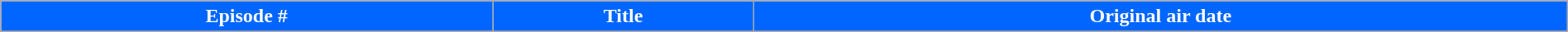<table class="wikitable plainrowheaders" style="width: 100%; margin-right: 0;">
<tr>
<th style="background: #0066ff; color: #ffffff;">Episode #</th>
<th style="background: #0066ff; color: #ffffff;">Title</th>
<th style="background: #0066ff; color: #ffffff;">Original air date</th>
</tr>
<tr>
</tr>
</table>
